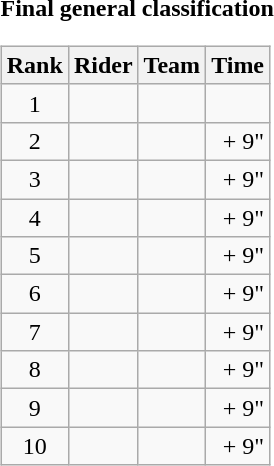<table>
<tr>
<td><strong>Final general classification</strong><br><table class="wikitable">
<tr>
<th scope="col">Rank</th>
<th scope="col">Rider</th>
<th scope="col">Team</th>
<th scope="col">Time</th>
</tr>
<tr>
<td style="text-align:center;">1</td>
<td></td>
<td></td>
<td style="text-align:right;"></td>
</tr>
<tr>
<td style="text-align:center;">2</td>
<td></td>
<td></td>
<td style="text-align:right;">+ 9"</td>
</tr>
<tr>
<td style="text-align:center;">3</td>
<td></td>
<td></td>
<td style="text-align:right;">+ 9"</td>
</tr>
<tr>
<td style="text-align:center;">4</td>
<td></td>
<td></td>
<td style="text-align:right;">+ 9"</td>
</tr>
<tr>
<td style="text-align:center;">5</td>
<td></td>
<td></td>
<td style="text-align:right;">+ 9"</td>
</tr>
<tr>
<td style="text-align:center;">6</td>
<td></td>
<td></td>
<td style="text-align:right;">+ 9"</td>
</tr>
<tr>
<td style="text-align:center;">7</td>
<td></td>
<td></td>
<td style="text-align:right;">+ 9"</td>
</tr>
<tr>
<td style="text-align:center;">8</td>
<td></td>
<td></td>
<td style="text-align:right;">+ 9"</td>
</tr>
<tr>
<td style="text-align:center;">9</td>
<td></td>
<td></td>
<td style="text-align:right;">+ 9"</td>
</tr>
<tr>
<td style="text-align:center;">10</td>
<td></td>
<td></td>
<td style="text-align:right;">+ 9"</td>
</tr>
</table>
</td>
</tr>
</table>
